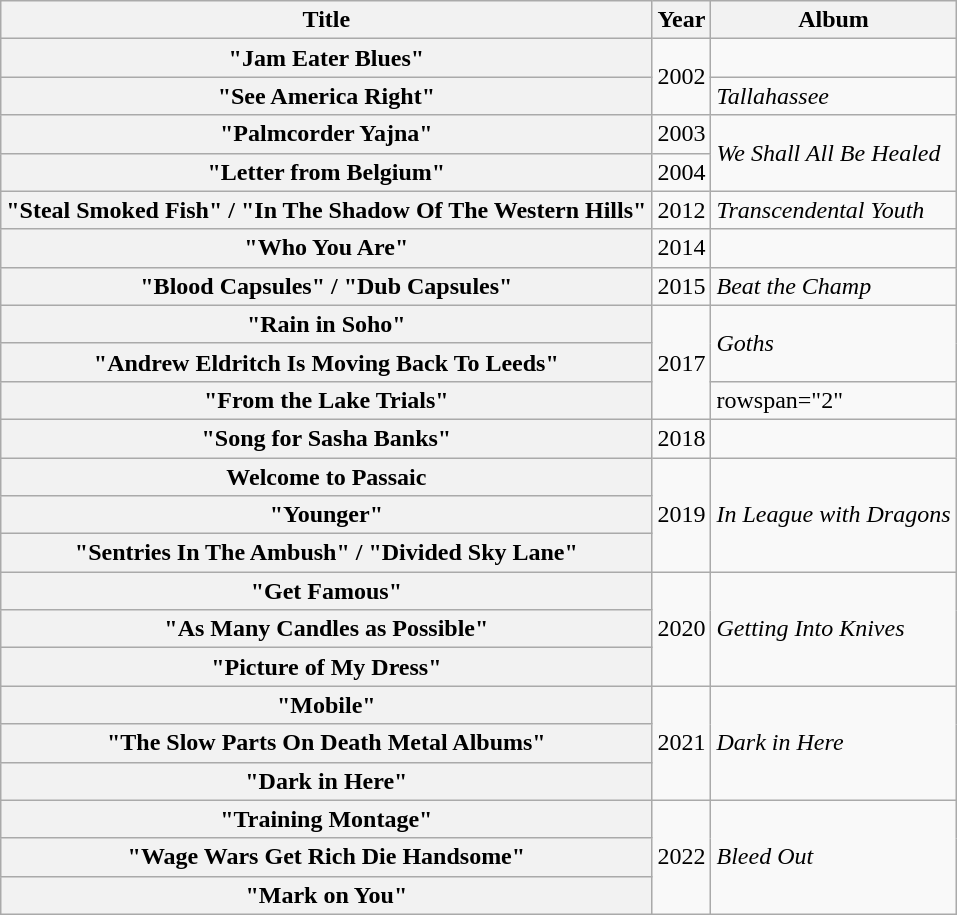<table class="wikitable plainrowheaders">
<tr>
<th>Title</th>
<th>Year</th>
<th>Album</th>
</tr>
<tr>
<th scope="row">"Jam Eater Blues"<br></th>
<td rowspan="2">2002</td>
<td></td>
</tr>
<tr>
<th scope="row">"See America Right"<br></th>
<td><em>Tallahassee</em></td>
</tr>
<tr>
<th scope="row">"Palmcorder Yajna"<br></th>
<td>2003</td>
<td rowspan="2"><em>We Shall All Be Healed</em></td>
</tr>
<tr>
<th scope="row">"Letter from Belgium"<br></th>
<td>2004</td>
</tr>
<tr>
<th scope="row">"Steal Smoked Fish" / "In The Shadow Of The Western Hills"</th>
<td>2012</td>
<td><em>Transcendental Youth</em></td>
</tr>
<tr>
<th scope="row">"Who You Are"<br></th>
<td>2014</td>
<td></td>
</tr>
<tr>
<th scope="row">"Blood Capsules" / "Dub Capsules"</th>
<td>2015</td>
<td><em>Beat the Champ</em></td>
</tr>
<tr>
<th scope="row">"Rain in Soho"</th>
<td rowspan="3">2017</td>
<td rowspan="2"><em>Goths</em></td>
</tr>
<tr>
<th scope="row">"Andrew Eldritch Is Moving Back To Leeds"</th>
</tr>
<tr>
<th scope="row">"From the Lake Trials"</th>
<td>rowspan="2" </td>
</tr>
<tr>
<th scope="row">"Song for Sasha Banks"</th>
<td>2018</td>
</tr>
<tr>
<th scope="row">Welcome to Passaic<br></th>
<td rowspan="3">2019</td>
<td rowspan="3"><em>In League with Dragons</em></td>
</tr>
<tr>
<th scope="row">"Younger"</th>
</tr>
<tr>
<th scope="row">"Sentries In The Ambush" / "Divided Sky Lane"</th>
</tr>
<tr>
<th scope="row">"Get Famous"</th>
<td rowspan="3">2020</td>
<td rowspan="3"><em>Getting Into Knives</em></td>
</tr>
<tr>
<th scope="row">"As Many Candles as Possible"</th>
</tr>
<tr>
<th scope="row">"Picture of My Dress"</th>
</tr>
<tr>
<th scope="row">"Mobile"</th>
<td rowspan="3">2021</td>
<td rowspan="3"><em>Dark in Here</em></td>
</tr>
<tr>
<th scope="row">"The Slow Parts On Death Metal Albums"</th>
</tr>
<tr>
<th scope="row">"Dark in Here"</th>
</tr>
<tr>
<th scope="row">"Training Montage"</th>
<td rowspan="3">2022</td>
<td rowspan="3"><em>Bleed Out</em></td>
</tr>
<tr>
<th scope="row">"Wage Wars Get Rich Die Handsome"</th>
</tr>
<tr>
<th scope="row">"Mark on You"</th>
</tr>
</table>
